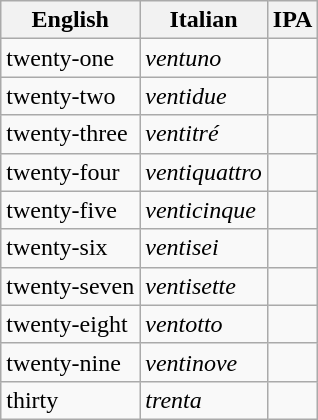<table class="wikitable">
<tr>
<th>English</th>
<th>Italian</th>
<th>IPA</th>
</tr>
<tr>
<td>twenty-one</td>
<td><em>ventuno</em></td>
<td></td>
</tr>
<tr>
<td>twenty-two</td>
<td><em>ventidue</em></td>
<td></td>
</tr>
<tr>
<td>twenty-three</td>
<td><em>ventitré</em></td>
<td></td>
</tr>
<tr>
<td>twenty-four</td>
<td><em>ventiquattro</em></td>
<td></td>
</tr>
<tr>
<td>twenty-five</td>
<td><em>venticinque</em></td>
<td></td>
</tr>
<tr>
<td>twenty-six</td>
<td><em>ventisei</em></td>
<td></td>
</tr>
<tr>
<td>twenty-seven</td>
<td><em>ventisette</em></td>
<td></td>
</tr>
<tr>
<td>twenty-eight</td>
<td><em>ventotto</em></td>
<td></td>
</tr>
<tr>
<td>twenty-nine</td>
<td><em>ventinove</em></td>
<td></td>
</tr>
<tr>
<td>thirty</td>
<td><em>trenta</em></td>
<td></td>
</tr>
</table>
